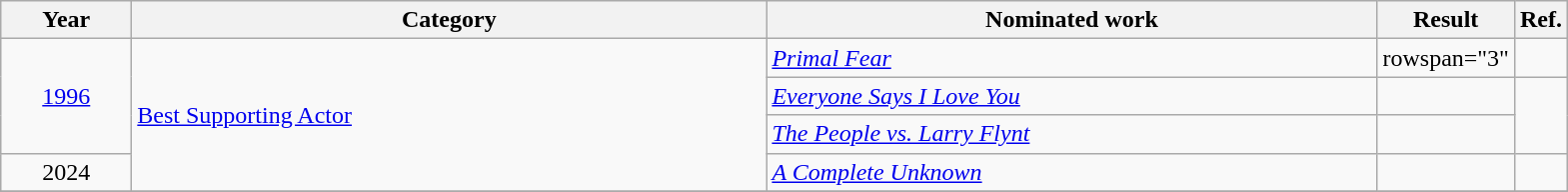<table class=wikitable>
<tr>
<th scope="col" style="width:5em;">Year</th>
<th scope="col" style="width:26em;">Category</th>
<th scope="col" style="width:25em;">Nominated work</th>
<th scope="col" style="width:5em;">Result</th>
<th>Ref.</th>
</tr>
<tr>
<td style="text-align:center;", rowspan="3"><a href='#'>1996</a></td>
<td rowspan="4"><a href='#'>Best Supporting Actor</a></td>
<td><em><a href='#'>Primal Fear</a></em></td>
<td>rowspan="3" </td>
<td></td>
</tr>
<tr>
<td><em><a href='#'>Everyone Says I Love You</a></em></td>
<td></td>
</tr>
<tr>
<td><em><a href='#'>The People vs. Larry Flynt</a></em></td>
<td></td>
</tr>
<tr>
<td style="text-align:center;">2024</td>
<td><em><a href='#'>A Complete Unknown</a></em></td>
<td></td>
<td></td>
</tr>
<tr>
</tr>
</table>
